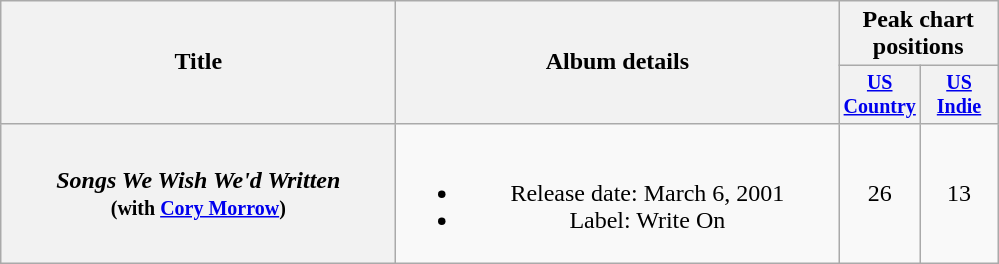<table class="wikitable plainrowheaders" style="text-align:center;">
<tr>
<th rowspan="2" style="width:16em;">Title</th>
<th rowspan="2" style="width:18em;">Album details</th>
<th colspan="3">Peak chart positions</th>
</tr>
<tr style="font-size:smaller;">
<th style="width:45px;"><a href='#'>US Country</a><br></th>
<th style="width:45px;"><a href='#'>US Indie</a><br></th>
</tr>
<tr>
<th scope="row"><em>Songs We Wish We'd Written</em><br><small>(with <a href='#'>Cory Morrow</a>)</small></th>
<td><br><ul><li>Release date: March 6, 2001</li><li>Label: Write On</li></ul></td>
<td>26</td>
<td>13</td>
</tr>
</table>
